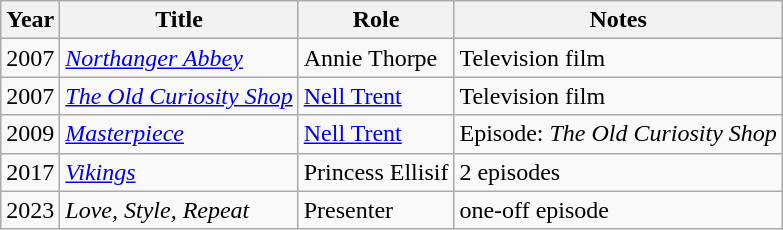<table class="wikitable sortable">
<tr>
<th>Year</th>
<th>Title</th>
<th>Role</th>
<th class="unsortable">Notes</th>
</tr>
<tr>
<td>2007</td>
<td><em><a href='#'>Northanger Abbey</a></em></td>
<td>Annie Thorpe</td>
<td>Television film</td>
</tr>
<tr>
<td>2007</td>
<td><em><a href='#'>The Old Curiosity Shop</a></em></td>
<td><a href='#'>Nell Trent</a></td>
<td>Television film</td>
</tr>
<tr>
<td>2009</td>
<td><em><a href='#'>Masterpiece</a></em></td>
<td><a href='#'>Nell Trent</a></td>
<td>Episode: <em>The Old Curiosity Shop</em></td>
</tr>
<tr>
<td>2017</td>
<td><em><a href='#'>Vikings</a></em></td>
<td>Princess Ellisif</td>
<td>2 episodes</td>
</tr>
<tr>
<td>2023</td>
<td><em>Love, Style, Repeat</em></td>
<td>Presenter</td>
<td>one-off episode</td>
</tr>
</table>
